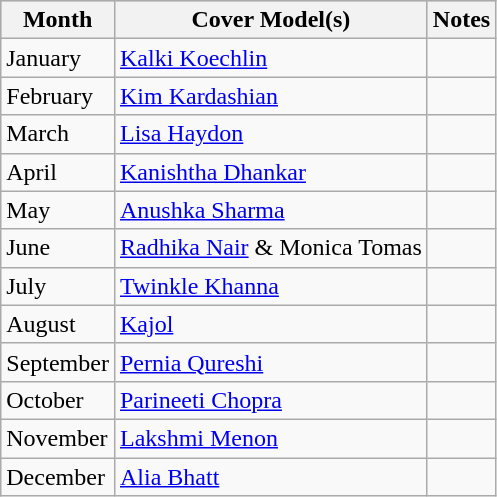<table class="wikitable">
<tr style="background:#ccc; text-align:center;">
<th>Month</th>
<th>Cover Model(s)</th>
<th>Notes</th>
</tr>
<tr>
<td>January</td>
<td><a href='#'>Kalki Koechlin</a></td>
<td></td>
</tr>
<tr>
<td>February</td>
<td><a href='#'>Kim Kardashian</a></td>
<td></td>
</tr>
<tr>
<td>March</td>
<td><a href='#'>Lisa Haydon</a></td>
<td></td>
</tr>
<tr>
<td>April</td>
<td><a href='#'>Kanishtha Dhankar</a></td>
<td></td>
</tr>
<tr>
<td>May</td>
<td><a href='#'>Anushka Sharma</a></td>
<td></td>
</tr>
<tr>
<td>June</td>
<td><a href='#'>Radhika Nair</a> & Monica Tomas</td>
<td></td>
</tr>
<tr>
<td>July</td>
<td><a href='#'>Twinkle Khanna</a></td>
<td></td>
</tr>
<tr>
<td>August</td>
<td><a href='#'>Kajol</a></td>
<td></td>
</tr>
<tr>
<td>September</td>
<td><a href='#'>Pernia Qureshi</a></td>
<td></td>
</tr>
<tr>
<td>October</td>
<td><a href='#'>Parineeti Chopra</a></td>
<td></td>
</tr>
<tr>
<td>November</td>
<td><a href='#'>Lakshmi Menon</a></td>
<td></td>
</tr>
<tr>
<td>December</td>
<td><a href='#'>Alia Bhatt</a></td>
<td></td>
</tr>
</table>
